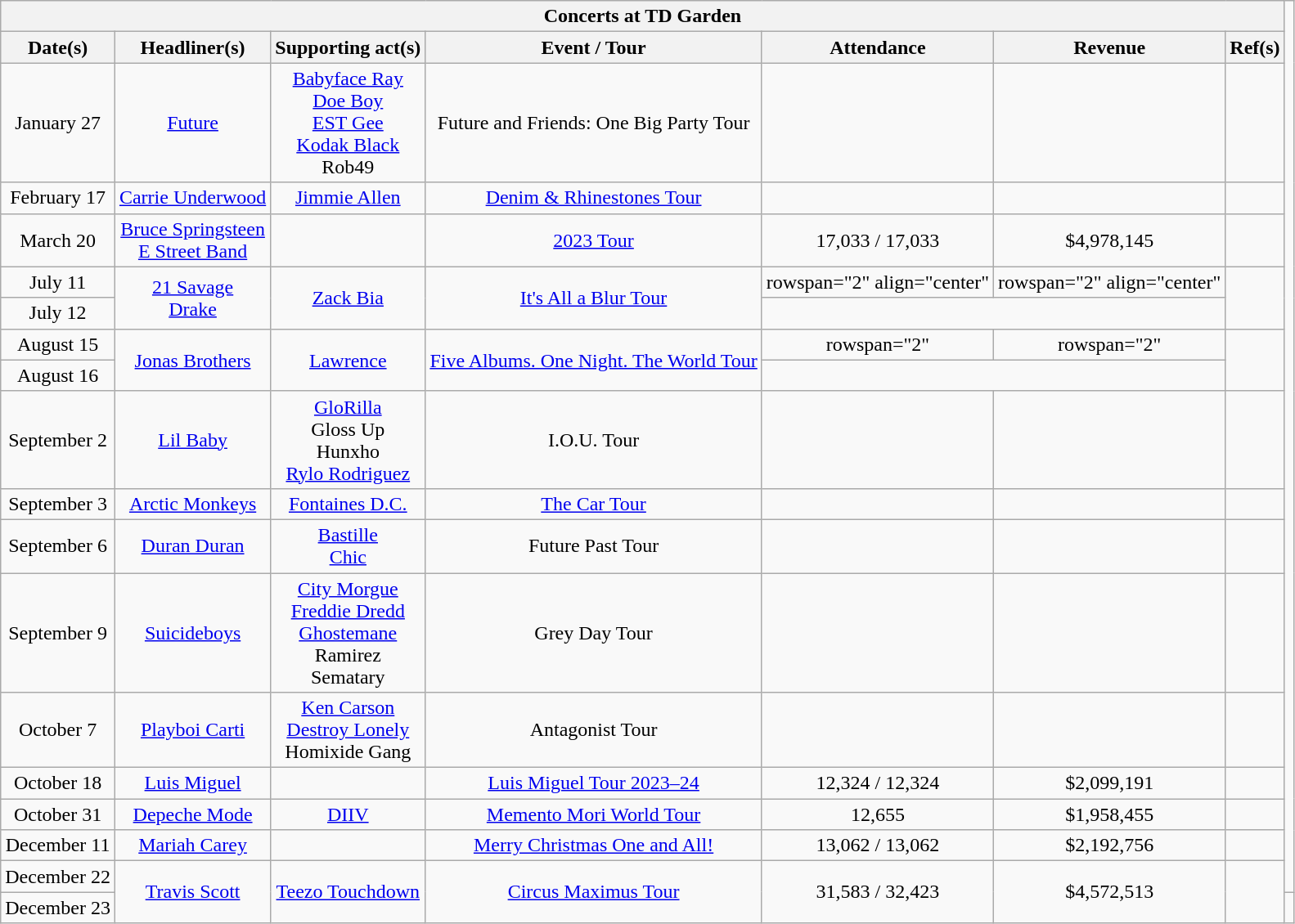<table class="wikitable mw-collapsible mw-collapsed" style="text-align:center;">
<tr>
<th colspan="7">Concerts at TD Garden</th>
</tr>
<tr>
<th>Date(s)</th>
<th>Headliner(s)</th>
<th>Supporting act(s)</th>
<th>Event / Tour</th>
<th>Attendance</th>
<th>Revenue</th>
<th>Ref(s)</th>
</tr>
<tr>
<td>January 27</td>
<td><a href='#'>Future</a></td>
<td><a href='#'>Babyface Ray</a><br><a href='#'>Doe Boy</a><br><a href='#'>EST Gee</a><br><a href='#'>Kodak Black</a><br>Rob49</td>
<td>Future and Friends: One Big Party Tour</td>
<td></td>
<td></td>
<td></td>
</tr>
<tr>
<td>February 17</td>
<td><a href='#'>Carrie Underwood</a></td>
<td><a href='#'>Jimmie Allen</a></td>
<td><a href='#'>Denim & Rhinestones Tour</a></td>
<td></td>
<td></td>
<td></td>
</tr>
<tr>
<td>March 20</td>
<td><a href='#'>Bruce Springsteen</a><br><a href='#'>E Street Band</a></td>
<td></td>
<td><a href='#'>2023 Tour</a></td>
<td>17,033 / 17,033</td>
<td>$4,978,145</td>
<td></td>
</tr>
<tr>
<td>July 11</td>
<td rowspan="2"><a href='#'>21 Savage</a><br><a href='#'>Drake</a></td>
<td rowspan="2"><a href='#'>Zack Bia</a></td>
<td rowspan="2"><a href='#'>It's All a Blur Tour</a></td>
<td>rowspan="2" align="center" </td>
<td>rowspan="2" align="center" </td>
<td rowspan="2" align="center"></td>
</tr>
<tr>
<td>July 12</td>
</tr>
<tr>
<td>August 15</td>
<td rowspan="2"><a href='#'>Jonas Brothers</a></td>
<td rowspan="2"><a href='#'>Lawrence</a></td>
<td rowspan="2"><a href='#'>Five Albums. One Night. The World Tour</a></td>
<td>rowspan="2" </td>
<td>rowspan="2" </td>
<td rowspan="2"></td>
</tr>
<tr>
<td>August 16</td>
</tr>
<tr>
<td>September 2</td>
<td><a href='#'>Lil Baby</a></td>
<td><a href='#'>GloRilla</a><br>Gloss Up<br>Hunxho<br><a href='#'>Rylo Rodriguez</a></td>
<td>I.O.U. Tour</td>
<td></td>
<td></td>
<td></td>
</tr>
<tr>
<td>September 3</td>
<td><a href='#'>Arctic Monkeys</a></td>
<td><a href='#'>Fontaines D.C.</a></td>
<td><a href='#'>The Car Tour</a></td>
<td></td>
<td></td>
<td></td>
</tr>
<tr>
<td>September 6</td>
<td><a href='#'>Duran Duran</a></td>
<td><a href='#'>Bastille</a><br><a href='#'>Chic</a></td>
<td>Future Past Tour</td>
<td></td>
<td></td>
<td></td>
</tr>
<tr>
<td>September 9</td>
<td><a href='#'>Suicideboys</a></td>
<td><a href='#'>City Morgue</a><br><a href='#'>Freddie Dredd</a><br><a href='#'>Ghostemane</a><br>Ramirez<br>Sematary</td>
<td>Grey Day Tour</td>
<td></td>
<td></td>
<td></td>
</tr>
<tr>
<td>October 7</td>
<td><a href='#'>Playboi Carti</a></td>
<td><a href='#'>Ken Carson</a><br><a href='#'>Destroy Lonely</a><br>Homixide Gang</td>
<td>Antagonist Tour</td>
<td></td>
<td></td>
<td></td>
</tr>
<tr>
<td>October 18</td>
<td><a href='#'>Luis Miguel</a></td>
<td></td>
<td><a href='#'>Luis Miguel Tour 2023–24</a></td>
<td>12,324 / 12,324</td>
<td>$2,099,191</td>
<td></td>
</tr>
<tr>
<td>October 31</td>
<td><a href='#'>Depeche Mode</a></td>
<td><a href='#'>DIIV</a></td>
<td><a href='#'>Memento Mori World Tour</a></td>
<td>12,655</td>
<td>$1,958,455</td>
<td></td>
</tr>
<tr>
<td>December 11</td>
<td><a href='#'>Mariah Carey</a></td>
<td></td>
<td><a href='#'>Merry Christmas One and All!</a></td>
<td>13,062 / 13,062</td>
<td>$2,192,756</td>
<td></td>
</tr>
<tr>
<td>December 22</td>
<td rowspan="2"><a href='#'>Travis Scott</a></td>
<td rowspan="2"><a href='#'>Teezo Touchdown</a></td>
<td rowspan="2"><a href='#'>Circus Maximus Tour</a></td>
<td rowspan="2">31,583 / 32,423</td>
<td rowspan="2">$4,572,513</td>
<td rowspan="2"></td>
</tr>
<tr>
<td>December 23</td>
<td></td>
</tr>
</table>
